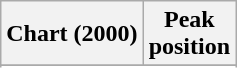<table class="wikitable sortable plainrowheaders" style="text-align:center">
<tr>
<th>Chart (2000)</th>
<th>Peak<br>position</th>
</tr>
<tr>
</tr>
<tr>
</tr>
</table>
